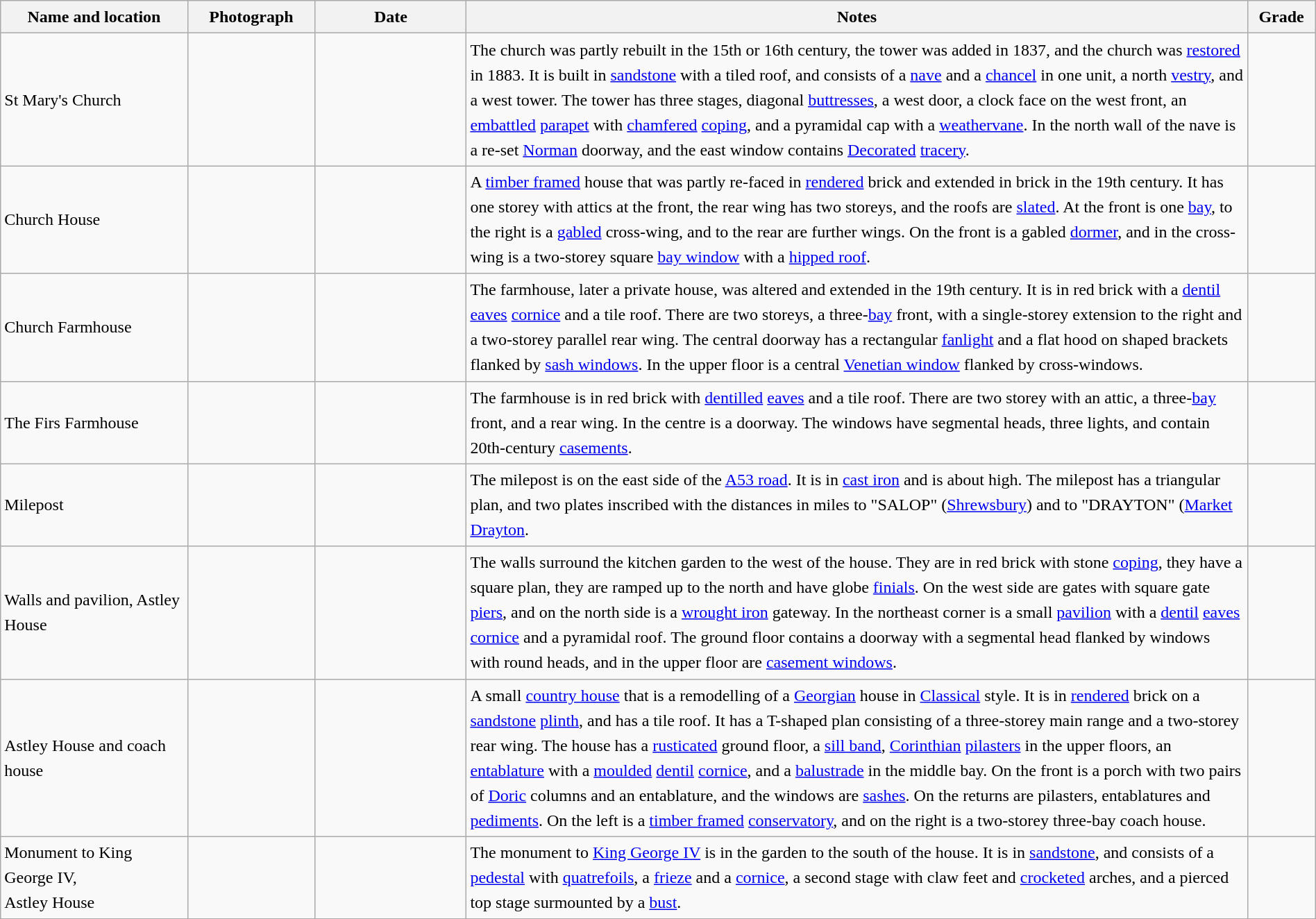<table class="wikitable sortable plainrowheaders" style="width:100%; border:0; text-align:left; line-height:150%;">
<tr>
<th scope="col"  style="width:150px">Name and location</th>
<th scope="col"  style="width:100px" class="unsortable">Photograph</th>
<th scope="col"  style="width:120px">Date</th>
<th scope="col"  style="width:650px" class="unsortable">Notes</th>
<th scope="col"  style="width:50px">Grade</th>
</tr>
<tr>
<td>St Mary's Church<br><small></small></td>
<td></td>
<td align="center"></td>
<td>The church was partly rebuilt in the 15th or 16th century, the tower was added in 1837, and the church was <a href='#'>restored</a> in 1883.  It is built in <a href='#'>sandstone</a> with a tiled roof, and consists of a <a href='#'>nave</a> and a <a href='#'>chancel</a> in one unit, a north <a href='#'>vestry</a>, and a west tower.  The tower has three stages, diagonal <a href='#'>buttresses</a>, a west door, a clock face on the west front, an <a href='#'>embattled</a> <a href='#'>parapet</a> with <a href='#'>chamfered</a> <a href='#'>coping</a>, and a pyramidal cap with a <a href='#'>weathervane</a>.  In the north wall of the nave is a re-set <a href='#'>Norman</a> doorway, and the east window contains <a href='#'>Decorated</a> <a href='#'>tracery</a>.</td>
<td align="center" ></td>
</tr>
<tr>
<td>Church House<br><small></small></td>
<td></td>
<td align="center"></td>
<td>A <a href='#'>timber framed</a> house that was partly re-faced in <a href='#'>rendered</a> brick and extended in brick in the 19th century.  It has one storey with attics at the front, the rear wing has two storeys, and the roofs are <a href='#'>slated</a>.  At the front is one <a href='#'>bay</a>, to the right is a <a href='#'>gabled</a> cross-wing, and to the rear are further wings.  On the front is a gabled <a href='#'>dormer</a>, and in the cross-wing is a two-storey square <a href='#'>bay window</a> with a <a href='#'>hipped roof</a>.</td>
<td align="center" ></td>
</tr>
<tr>
<td>Church Farmhouse<br><small></small></td>
<td></td>
<td align="center"></td>
<td>The farmhouse, later a private house, was altered and extended in the 19th century.  It is in red brick with a <a href='#'>dentil</a> <a href='#'>eaves</a> <a href='#'>cornice</a> and a tile roof.  There are two storeys, a three-<a href='#'>bay</a> front, with a single-storey extension to the right and a two-storey parallel rear wing.  The central doorway has a rectangular <a href='#'>fanlight</a> and a flat hood on shaped brackets flanked by <a href='#'>sash windows</a>.  In the upper floor is a central <a href='#'>Venetian window</a> flanked by cross-windows.</td>
<td align="center" ></td>
</tr>
<tr>
<td>The Firs Farmhouse<br><small></small></td>
<td></td>
<td align="center"></td>
<td>The farmhouse is in red brick with <a href='#'>dentilled</a> <a href='#'>eaves</a> and a tile roof.  There are two storey with an attic, a three-<a href='#'>bay</a> front, and a rear wing.  In the centre is a doorway.  The windows have segmental heads, three lights, and contain 20th-century <a href='#'>casements</a>.</td>
<td align="center" ></td>
</tr>
<tr>
<td>Milepost<br><small></small></td>
<td></td>
<td align="center"></td>
<td>The milepost is on the east side of the <a href='#'>A53 road</a>.  It is in <a href='#'>cast iron</a> and is about  high.  The milepost has a triangular plan, and two plates inscribed with the distances in miles to "SALOP" (<a href='#'>Shrewsbury</a>) and to "DRAYTON" (<a href='#'>Market Drayton</a>.</td>
<td align="center" ></td>
</tr>
<tr>
<td>Walls and pavilion, Astley House<br><small></small></td>
<td></td>
<td align="center"></td>
<td>The walls surround the kitchen garden to the west of the house.  They are in red brick with stone <a href='#'>coping</a>, they have a square plan, they are ramped up to the north and have globe <a href='#'>finials</a>.  On the west side are gates with square gate <a href='#'>piers</a>, and on the north side is a <a href='#'>wrought iron</a> gateway.  In the northeast corner is a small <a href='#'>pavilion</a> with a <a href='#'>dentil</a> <a href='#'>eaves</a> <a href='#'>cornice</a> and a pyramidal roof.  The ground floor contains a doorway with a segmental head flanked by windows with round heads, and in the upper floor are <a href='#'>casement windows</a>.</td>
<td align="center" ></td>
</tr>
<tr>
<td>Astley House and coach house<br><small></small></td>
<td></td>
<td align="center"></td>
<td>A small <a href='#'>country house</a> that is a remodelling of a <a href='#'>Georgian</a> house in <a href='#'>Classical</a> style.  It is in <a href='#'>rendered</a> brick on a <a href='#'>sandstone</a> <a href='#'>plinth</a>, and has a tile roof.  It has a T-shaped plan consisting of a three-storey main range and a two-storey rear wing.  The house has a <a href='#'>rusticated</a> ground floor, a <a href='#'>sill band</a>, <a href='#'>Corinthian</a> <a href='#'>pilasters</a> in the upper floors, an <a href='#'>entablature</a> with a <a href='#'>moulded</a> <a href='#'>dentil</a> <a href='#'>cornice</a>, and a <a href='#'>balustrade</a> in the middle bay.  On the front is a porch with two pairs of <a href='#'>Doric</a> columns and an entablature, and the windows are <a href='#'>sashes</a>.  On the returns are pilasters, entablatures and <a href='#'>pediments</a>.  On the left is a <a href='#'>timber framed</a> <a href='#'>conservatory</a>, and on the right is a two-storey three-bay coach house.</td>
<td align="center" ></td>
</tr>
<tr>
<td>Monument to King George IV,<br>Astley House<br><small></small></td>
<td></td>
<td align="center"></td>
<td>The monument to <a href='#'>King George IV</a> is in the garden to the south of the house.  It is in <a href='#'>sandstone</a>, and consists of a <a href='#'>pedestal</a> with <a href='#'>quatrefoils</a>, a <a href='#'>frieze</a> and a <a href='#'>cornice</a>, a second stage with claw feet and <a href='#'>crocketed</a> arches, and a pierced top stage surmounted by a <a href='#'>bust</a>.</td>
<td align="center" ></td>
</tr>
<tr>
</tr>
</table>
